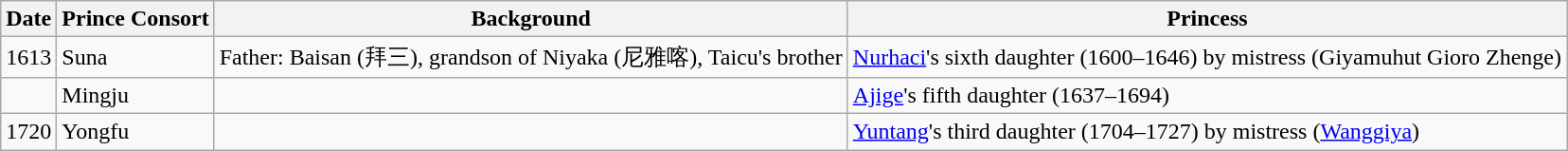<table class="wikitable">
<tr>
<th>Date</th>
<th>Prince Consort</th>
<th>Background</th>
<th>Princess</th>
</tr>
<tr>
<td>1613</td>
<td>Suna</td>
<td>Father: Baisan (拜三), grandson of Niyaka (尼雅喀), Taicu's brother</td>
<td><a href='#'>Nurhaci</a>'s sixth daughter (1600–1646) by mistress (Giyamuhut Gioro Zhenge)</td>
</tr>
<tr>
<td></td>
<td>Mingju</td>
<td></td>
<td><a href='#'>Ajige</a>'s fifth daughter (1637–1694)</td>
</tr>
<tr>
<td>1720</td>
<td>Yongfu</td>
<td></td>
<td><a href='#'>Yuntang</a>'s third daughter (1704–1727) by mistress (<a href='#'>Wanggiya</a>)</td>
</tr>
</table>
